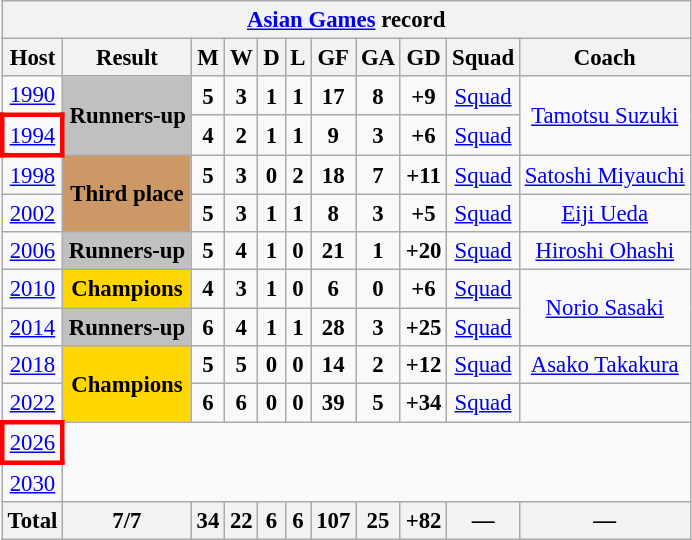<table class="wikitable mw-collapsible" style="text-align: center;font-size:95%;">
<tr>
<th colspan=11><a href='#'>Asian Games</a> record</th>
</tr>
<tr>
<th>Host</th>
<th>Result</th>
<th>M</th>
<th>W</th>
<th>D</th>
<th>L</th>
<th>GF</th>
<th>GA</th>
<th>GD</th>
<th>Squad</th>
<th>Coach</th>
</tr>
<tr>
<td> <a href='#'>1990</a></td>
<td rowspan=2 style="background:silver;"><strong>Runners-up</strong></td>
<td><strong>5</strong></td>
<td><strong>3</strong></td>
<td><strong>1</strong></td>
<td><strong>1</strong></td>
<td><strong>17</strong></td>
<td><strong>8</strong></td>
<td><strong>+9</strong></td>
<td><a href='#'>Squad</a></td>
<td rowspan=2><a href='#'>Tamotsu Suzuki</a></td>
</tr>
<tr>
<td style="border: 3px solid red"> <a href='#'>1994</a></td>
<td><strong>4</strong></td>
<td><strong>2</strong></td>
<td><strong>1</strong></td>
<td><strong>1</strong></td>
<td><strong>9</strong></td>
<td><strong>3</strong></td>
<td><strong>+6</strong></td>
<td><a href='#'>Squad</a></td>
</tr>
<tr>
<td> <a href='#'>1998</a></td>
<td rowspan=2 style="background:#cc9966;"><strong>Third place</strong></td>
<td><strong>5</strong></td>
<td><strong>3</strong></td>
<td><strong>0</strong></td>
<td><strong>2</strong></td>
<td><strong>18</strong></td>
<td><strong>7</strong></td>
<td><strong>+11</strong></td>
<td><a href='#'>Squad</a></td>
<td><a href='#'>Satoshi Miyauchi</a></td>
</tr>
<tr>
<td> <a href='#'>2002</a></td>
<td><strong>5</strong></td>
<td><strong>3</strong></td>
<td><strong>1</strong></td>
<td><strong>1</strong></td>
<td><strong>8</strong></td>
<td><strong>3</strong></td>
<td><strong>+5</strong></td>
<td><a href='#'>Squad</a></td>
<td><a href='#'>Eiji Ueda</a></td>
</tr>
<tr>
<td> <a href='#'>2006</a></td>
<td style="background:silver;"><strong>Runners-up</strong></td>
<td><strong>5</strong></td>
<td><strong>4</strong></td>
<td><strong>1</strong></td>
<td><strong>0</strong></td>
<td><strong>21</strong></td>
<td><strong>1</strong></td>
<td><strong>+20</strong></td>
<td><a href='#'>Squad</a></td>
<td><a href='#'>Hiroshi Ohashi</a></td>
</tr>
<tr>
<td> <a href='#'>2010</a></td>
<td style="background:gold;"><strong>Champions</strong></td>
<td><strong>4</strong></td>
<td><strong>3</strong></td>
<td><strong>1</strong></td>
<td><strong>0</strong></td>
<td><strong>6</strong></td>
<td><strong>0</strong></td>
<td><strong>+6</strong></td>
<td><a href='#'>Squad</a></td>
<td rowspan=2><a href='#'>Norio Sasaki</a></td>
</tr>
<tr>
<td> <a href='#'>2014</a></td>
<td style="background:silver;"><strong>Runners-up</strong></td>
<td><strong>6</strong></td>
<td><strong>4</strong></td>
<td><strong>1</strong></td>
<td><strong>1</strong></td>
<td><strong>28</strong></td>
<td><strong>3</strong></td>
<td><strong>+25</strong></td>
<td><a href='#'>Squad</a></td>
</tr>
<tr>
<td> <a href='#'>2018</a></td>
<td rowspan=2 style="background:gold;"><strong>Champions</strong></td>
<td><strong>5</strong></td>
<td><strong>5</strong></td>
<td><strong>0</strong></td>
<td><strong>0</strong></td>
<td><strong>14</strong></td>
<td><strong>2</strong></td>
<td><strong>+12</strong></td>
<td><a href='#'>Squad</a></td>
<td><a href='#'>Asako Takakura</a></td>
</tr>
<tr>
<td> <a href='#'>2022</a></td>
<td><strong>6</strong></td>
<td><strong>6</strong></td>
<td><strong>0</strong></td>
<td><strong>0</strong></td>
<td><strong>39</strong></td>
<td><strong>5</strong></td>
<td><strong>+34</strong></td>
<td><a href='#'>Squad</a></td>
<td></td>
</tr>
<tr>
<td style="border: 3px solid red"> <a href='#'>2026</a></td>
</tr>
<tr>
<td> <a href='#'>2030</a></td>
</tr>
<tr>
<th>Total</th>
<th>7/7</th>
<th>34</th>
<th>22</th>
<th>6</th>
<th>6</th>
<th>107</th>
<th>25</th>
<th>+82</th>
<th>—</th>
<th>—</th>
</tr>
</table>
